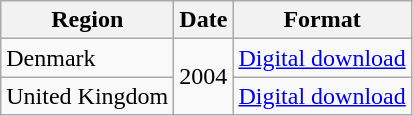<table class=wikitable>
<tr>
<th>Region</th>
<th>Date</th>
<th>Format</th>
</tr>
<tr>
<td>Denmark</td>
<td rowspan="2">2004</td>
<td><a href='#'>Digital download</a></td>
</tr>
<tr>
<td>United Kingdom</td>
<td><a href='#'>Digital download</a></td>
</tr>
</table>
